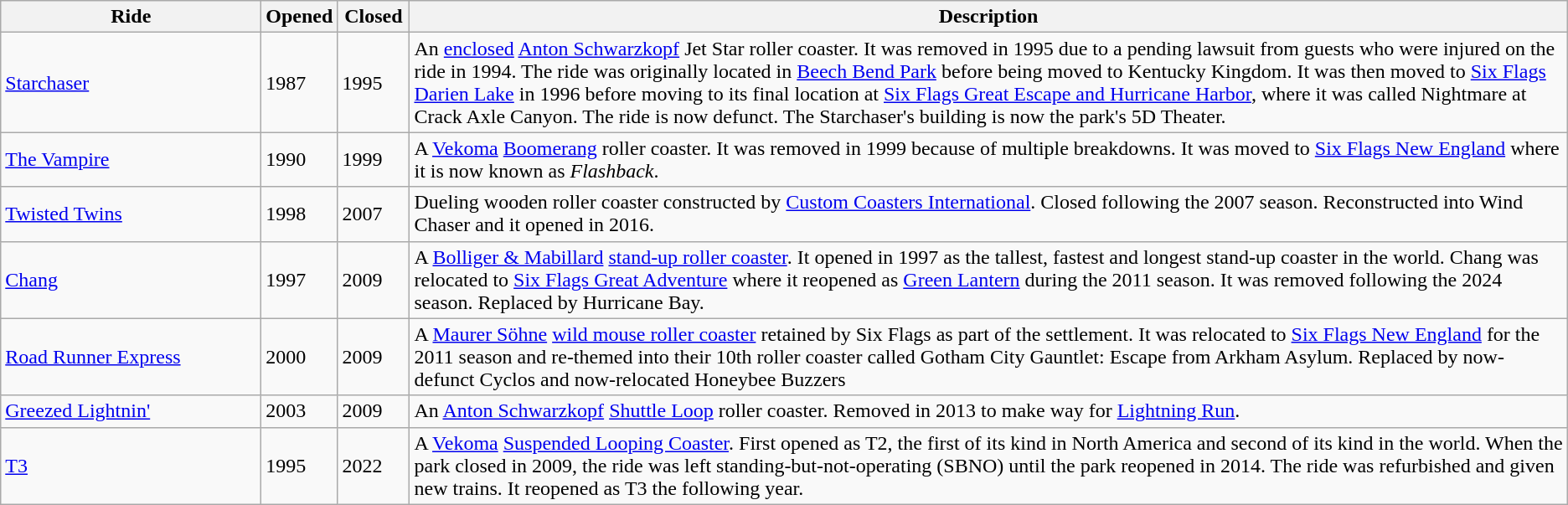<table class="wikitable sortable">
<tr>
<th style="width:200px">Ride</th>
<th style="width:50px">Opened</th>
<th style="width:50px">Closed</th>
<th>Description</th>
</tr>
<tr>
<td><a href='#'>Starchaser</a></td>
<td>1987</td>
<td>1995</td>
<td>An <a href='#'>enclosed</a> <a href='#'>Anton Schwarzkopf</a> Jet Star roller coaster. It was removed in 1995 due to a pending lawsuit from guests who were injured on the ride in 1994. The ride was originally located in <a href='#'>Beech Bend Park</a> before being moved to Kentucky Kingdom. It was then moved to <a href='#'>Six Flags Darien Lake</a> in 1996 before moving to its final location at <a href='#'>Six Flags Great Escape and Hurricane Harbor</a>, where it was called Nightmare at Crack Axle Canyon. The ride is now defunct. The Starchaser's building is now the park's 5D Theater.</td>
</tr>
<tr>
<td><a href='#'>The Vampire</a></td>
<td>1990</td>
<td>1999</td>
<td>A <a href='#'>Vekoma</a> <a href='#'>Boomerang</a> roller coaster. It was removed in 1999 because of multiple breakdowns. It was moved to <a href='#'>Six Flags New England</a> where it is now known as <em>Flashback</em>.</td>
</tr>
<tr>
<td><a href='#'>Twisted Twins</a></td>
<td>1998</td>
<td>2007</td>
<td>Dueling wooden roller coaster constructed by <a href='#'>Custom Coasters International</a>. Closed following the 2007 season. Reconstructed into Wind Chaser and it opened in 2016.</td>
</tr>
<tr>
<td><a href='#'>Chang</a></td>
<td>1997</td>
<td>2009</td>
<td>A <a href='#'>Bolliger & Mabillard</a> <a href='#'>stand-up roller coaster</a>. It opened in 1997 as the tallest, fastest and longest stand-up coaster in the world. Chang was relocated to <a href='#'>Six Flags Great Adventure</a> where it reopened as <a href='#'>Green Lantern</a> during the 2011 season. It was removed following the 2024 season. Replaced by Hurricane Bay.</td>
</tr>
<tr>
<td><a href='#'>Road Runner Express</a></td>
<td>2000</td>
<td>2009</td>
<td>A <a href='#'>Maurer Söhne</a> <a href='#'>wild mouse roller coaster</a> retained by Six Flags as part of the settlement. It was relocated to <a href='#'>Six Flags New England</a> for the 2011 season and re-themed into their 10th roller coaster  called Gotham City Gauntlet: Escape from Arkham Asylum. Replaced by now-defunct Cyclos and now-relocated Honeybee Buzzers</td>
</tr>
<tr>
<td><a href='#'>Greezed Lightnin'</a></td>
<td>2003</td>
<td>2009</td>
<td>An <a href='#'>Anton Schwarzkopf</a> <a href='#'>Shuttle Loop</a> roller coaster. Removed in 2013 to make way for <a href='#'>Lightning Run</a>.</td>
</tr>
<tr>
<td><a href='#'>T3</a></td>
<td>1995</td>
<td>2022</td>
<td>A <a href='#'>Vekoma</a> <a href='#'>Suspended Looping Coaster</a>. First opened as T2, the first of its kind in North America and second of its kind in the world. When the park closed in 2009, the ride was left standing-but-not-operating (SBNO) until the park reopened in 2014. The ride was refurbished and given new trains. It reopened as T3 the following year.</td>
</tr>
</table>
